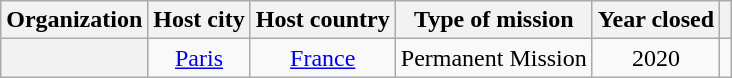<table class="wikitable plainrowheaders" style="text-align:center;">
<tr>
<th scope="col">Organization</th>
<th scope="col">Host city</th>
<th scope="col">Host country</th>
<th scope="col">Type of mission</th>
<th scope="col">Year closed</th>
<th scope="col"></th>
</tr>
<tr>
<th scope="row"></th>
<td><a href='#'>Paris</a></td>
<td><a href='#'>France</a></td>
<td>Permanent Mission</td>
<td>2020</td>
<td></td>
</tr>
</table>
